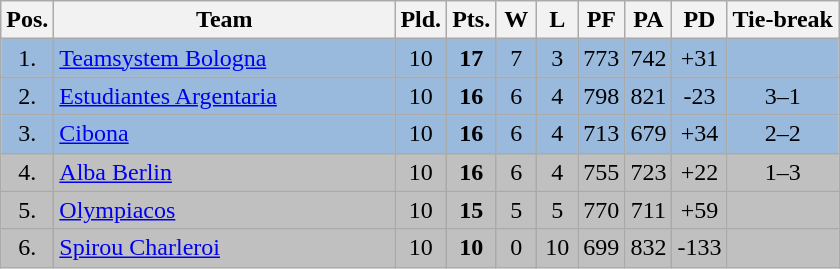<table class="wikitable" style="text-align:center">
<tr>
<th width=15>Pos.</th>
<th width=220>Team</th>
<th width=20>Pld.</th>
<th width=20>Pts.</th>
<th width=20>W</th>
<th width=20>L</th>
<th width=20>PF</th>
<th width=20>PA</th>
<th width=20>PD</th>
<th>Tie-break</th>
</tr>
<tr style="background: #99BADD;">
<td>1.</td>
<td align=left> <a href='#'>Teamsystem Bologna</a></td>
<td>10</td>
<td><strong>17</strong></td>
<td>7</td>
<td>3</td>
<td>773</td>
<td>742</td>
<td>+31</td>
<td></td>
</tr>
<tr style="background: #99BADD;">
<td>2.</td>
<td align=left> <a href='#'>Estudiantes Argentaria</a></td>
<td>10</td>
<td><strong>16</strong></td>
<td>6</td>
<td>4</td>
<td>798</td>
<td>821</td>
<td>-23</td>
<td>3–1</td>
</tr>
<tr style="background: #99BADD;">
<td>3.</td>
<td align=left> <a href='#'>Cibona</a></td>
<td>10</td>
<td><strong>16</strong></td>
<td>6</td>
<td>4</td>
<td>713</td>
<td>679</td>
<td>+34</td>
<td>2–2</td>
</tr>
<tr bgcolor="silver">
<td>4.</td>
<td align=left> <a href='#'>Alba Berlin</a></td>
<td>10</td>
<td><strong>16</strong></td>
<td>6</td>
<td>4</td>
<td>755</td>
<td>723</td>
<td>+22</td>
<td>1–3</td>
</tr>
<tr bgcolor="silver">
<td>5.</td>
<td align=left> <a href='#'>Olympiacos</a></td>
<td>10</td>
<td><strong>15</strong></td>
<td>5</td>
<td>5</td>
<td>770</td>
<td>711</td>
<td>+59</td>
<td></td>
</tr>
<tr bgcolor="silver">
<td>6.</td>
<td align=left> <a href='#'>Spirou Charleroi</a></td>
<td>10</td>
<td><strong>10</strong></td>
<td>0</td>
<td>10</td>
<td>699</td>
<td>832</td>
<td>-133</td>
<td></td>
</tr>
</table>
